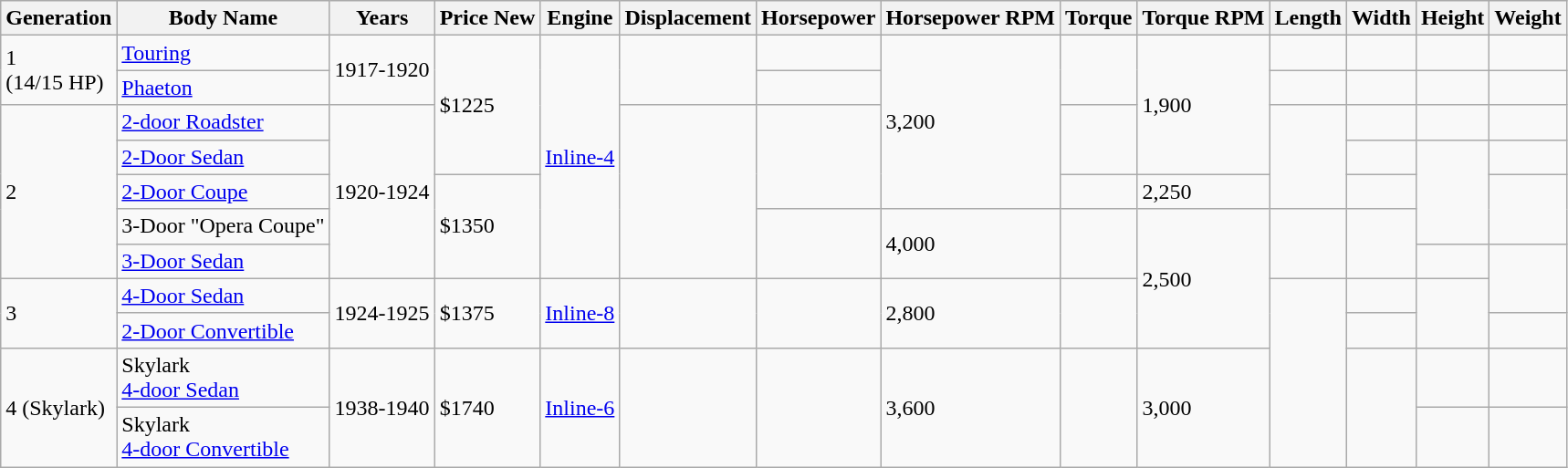<table class="wikitable">
<tr>
<th>Generation</th>
<th>Body Name</th>
<th>Years</th>
<th>Price New</th>
<th>Engine</th>
<th>Displacement</th>
<th>Horsepower</th>
<th>Horsepower RPM</th>
<th>Torque</th>
<th>Torque RPM</th>
<th>Length</th>
<th>Width</th>
<th>Height</th>
<th>Weight</th>
</tr>
<tr>
<td rowspan="2">1<br>(14/15 HP)</td>
<td><a href='#'>Touring</a></td>
<td rowspan="2">1917-1920</td>
<td rowspan="4">$1225</td>
<td rowspan="7"><a href='#'>Inline-4</a></td>
<td rowspan="2"></td>
<td></td>
<td rowspan="5">3,200</td>
<td rowspan="2"></td>
<td rowspan="4">1,900</td>
<td></td>
<td></td>
<td></td>
<td></td>
</tr>
<tr>
<td><a href='#'>Phaeton</a></td>
<td></td>
<td></td>
<td></td>
<td></td>
<td></td>
</tr>
<tr>
<td rowspan="5">2</td>
<td><a href='#'>2-door Roadster</a></td>
<td rowspan="5">1920-1924</td>
<td rowspan="5"></td>
<td rowspan="3"></td>
<td rowspan="2"></td>
<td rowspan="3"></td>
<td></td>
<td></td>
<td></td>
</tr>
<tr>
<td><a href='#'>2-Door Sedan</a></td>
<td></td>
<td rowspan="3"></td>
<td></td>
</tr>
<tr>
<td><a href='#'>2-Door Coupe</a></td>
<td rowspan="3">$1350</td>
<td></td>
<td>2,250</td>
<td></td>
<td rowspan="2"></td>
</tr>
<tr>
<td>3-Door "Opera Coupe"</td>
<td rowspan="2"></td>
<td rowspan="2">4,000</td>
<td rowspan="2"></td>
<td rowspan="4">2,500</td>
<td rowspan="2"></td>
<td rowspan="2"></td>
</tr>
<tr>
<td><a href='#'>3-Door Sedan</a></td>
<td></td>
<td rowspan="2"></td>
</tr>
<tr>
<td rowspan="2">3</td>
<td><a href='#'>4-Door Sedan</a></td>
<td rowspan="2">1924-1925</td>
<td rowspan="2">$1375</td>
<td rowspan="2"><a href='#'>Inline-8</a></td>
<td rowspan="2"></td>
<td rowspan="2"></td>
<td rowspan="2">2,800</td>
<td rowspan="2"></td>
<td rowspan="4"></td>
<td></td>
<td rowspan="2"></td>
</tr>
<tr>
<td><a href='#'>2-Door Convertible</a></td>
<td></td>
<td></td>
</tr>
<tr>
<td rowspan="2">4 (Skylark)</td>
<td>Skylark<br><a href='#'>4-door Sedan</a></td>
<td rowspan="2">1938-1940</td>
<td rowspan="2">$1740</td>
<td rowspan="2"><a href='#'>Inline-6</a></td>
<td rowspan="2"></td>
<td rowspan="2"></td>
<td rowspan="2">3,600</td>
<td rowspan="2"></td>
<td rowspan="2">3,000</td>
<td rowspan="2"></td>
<td></td>
<td></td>
</tr>
<tr>
<td>Skylark<br><a href='#'>4-door Convertible</a></td>
<td></td>
<td></td>
</tr>
</table>
